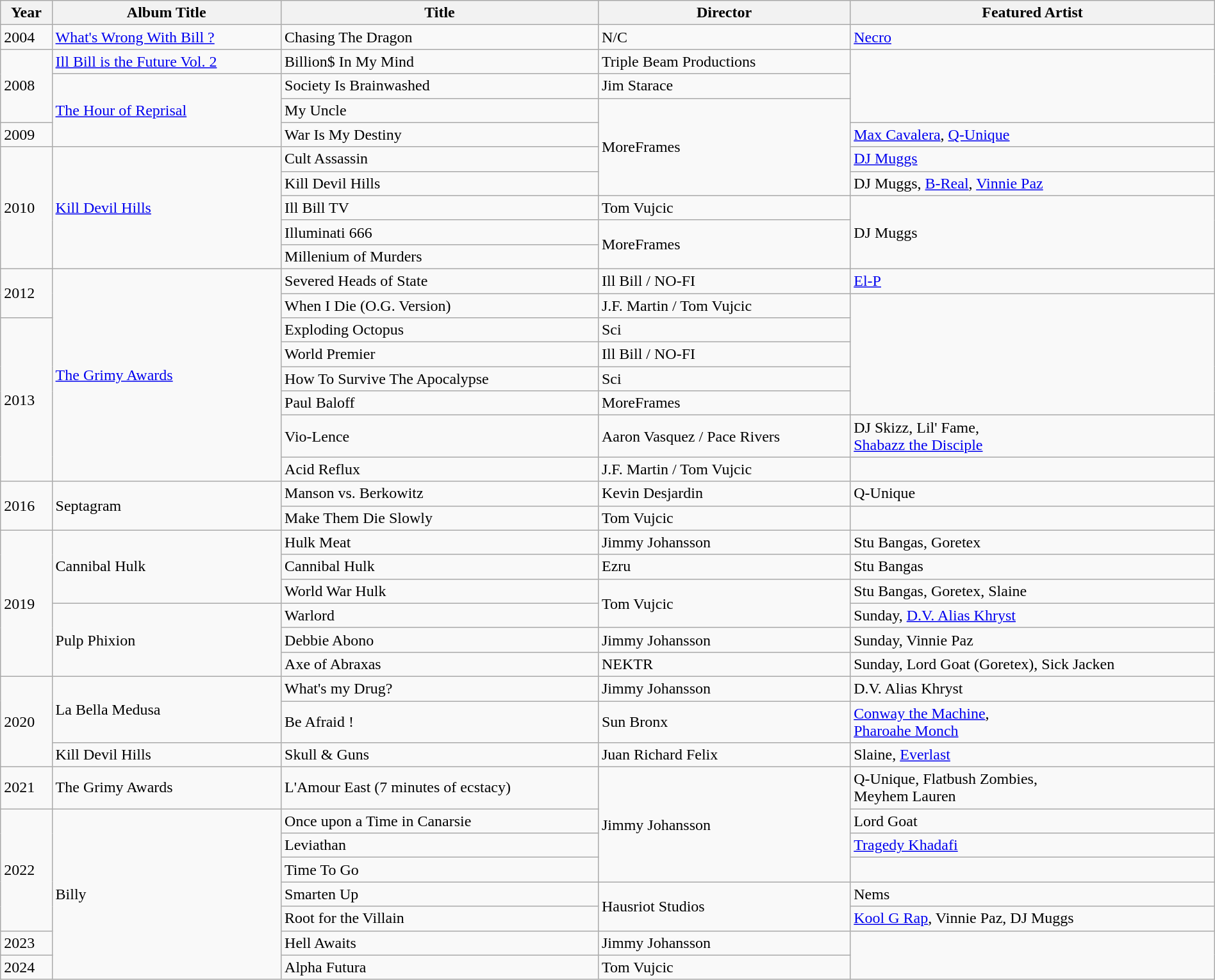<table class="wikitable" style="width:100%">
<tr>
<th>Year</th>
<th>Album Title</th>
<th>Title</th>
<th>Director</th>
<th>Featured Artist</th>
</tr>
<tr>
<td>2004</td>
<td><a href='#'>What's Wrong With Bill ?</a></td>
<td>Chasing The Dragon</td>
<td>N/C</td>
<td><a href='#'>Necro</a></td>
</tr>
<tr>
<td rowspan="3">2008</td>
<td><a href='#'>Ill Bill is the Future Vol. 2</a></td>
<td>Billion$ In My Mind</td>
<td>Triple Beam Productions</td>
<td rowspan="3"></td>
</tr>
<tr>
<td rowspan="3"><a href='#'>The Hour of Reprisal</a></td>
<td>Society Is Brainwashed</td>
<td>Jim Starace</td>
</tr>
<tr>
<td>My Uncle</td>
<td rowspan="4">MoreFrames</td>
</tr>
<tr>
<td>2009</td>
<td>War Is My Destiny</td>
<td><a href='#'>Max Cavalera</a>, <a href='#'>Q-Unique</a></td>
</tr>
<tr>
<td rowspan="5">2010</td>
<td rowspan="5"><a href='#'>Kill Devil Hills</a></td>
<td>Cult Assassin</td>
<td><a href='#'>DJ Muggs</a></td>
</tr>
<tr>
<td>Kill Devil Hills</td>
<td>DJ Muggs, <a href='#'>B-Real</a>, <a href='#'>Vinnie Paz</a></td>
</tr>
<tr>
<td>Ill Bill TV</td>
<td>Tom Vujcic</td>
<td rowspan="3">DJ Muggs</td>
</tr>
<tr>
<td>Illuminati 666</td>
<td rowspan="2">MoreFrames</td>
</tr>
<tr>
<td>Millenium of Murders</td>
</tr>
<tr>
<td rowspan="2">2012</td>
<td rowspan="8"><a href='#'>The Grimy Awards</a></td>
<td>Severed Heads of State</td>
<td>Ill Bill / NO-FI</td>
<td><a href='#'>El-P</a></td>
</tr>
<tr>
<td>When I Die (O.G. Version)</td>
<td>J.F. Martin / Tom Vujcic</td>
<td rowspan="5"></td>
</tr>
<tr>
<td rowspan="6">2013</td>
<td>Exploding Octopus</td>
<td>Sci</td>
</tr>
<tr>
<td>World Premier</td>
<td>Ill Bill / NO-FI</td>
</tr>
<tr>
<td>How To Survive The Apocalypse</td>
<td>Sci</td>
</tr>
<tr>
<td>Paul Baloff</td>
<td>MoreFrames</td>
</tr>
<tr>
<td>Vio-Lence</td>
<td>Aaron Vasquez / Pace Rivers</td>
<td>DJ Skizz, Lil' Fame,<br><a href='#'>Shabazz the Disciple</a></td>
</tr>
<tr>
<td>Acid Reflux</td>
<td>J.F. Martin / Tom Vujcic</td>
<td></td>
</tr>
<tr>
<td rowspan="2">2016</td>
<td rowspan="2">Septagram</td>
<td>Manson vs. Berkowitz</td>
<td>Kevin Desjardin</td>
<td>Q-Unique</td>
</tr>
<tr>
<td>Make Them Die Slowly</td>
<td>Tom Vujcic</td>
<td></td>
</tr>
<tr>
<td rowspan="6">2019</td>
<td rowspan="3">Cannibal Hulk</td>
<td>Hulk Meat</td>
<td>Jimmy Johansson</td>
<td>Stu Bangas, Goretex</td>
</tr>
<tr>
<td>Cannibal Hulk</td>
<td>Ezru</td>
<td>Stu Bangas</td>
</tr>
<tr>
<td>World War Hulk</td>
<td rowspan="2">Tom Vujcic</td>
<td>Stu Bangas, Goretex, Slaine</td>
</tr>
<tr>
<td rowspan="3">Pulp Phixion</td>
<td>Warlord</td>
<td>Sunday, <a href='#'>D.V. Alias Khryst</a></td>
</tr>
<tr>
<td>Debbie Abono</td>
<td>Jimmy Johansson</td>
<td>Sunday, Vinnie Paz</td>
</tr>
<tr>
<td>Axe of Abraxas</td>
<td>NEKTR</td>
<td>Sunday, Lord Goat (Goretex), Sick Jacken</td>
</tr>
<tr>
<td rowspan="3">2020</td>
<td rowspan="2">La Bella Medusa</td>
<td>What's my Drug?</td>
<td>Jimmy Johansson</td>
<td>D.V. Alias Khryst</td>
</tr>
<tr>
<td>Be Afraid !</td>
<td>Sun Bronx</td>
<td><a href='#'>Conway the Machine</a>,<br><a href='#'>Pharoahe Monch</a></td>
</tr>
<tr>
<td>Kill Devil Hills</td>
<td>Skull & Guns</td>
<td>Juan Richard Felix</td>
<td>Slaine, <a href='#'>Everlast</a></td>
</tr>
<tr>
<td>2021</td>
<td>The Grimy Awards</td>
<td>L'Amour East (7 minutes of ecstacy)</td>
<td rowspan="4">Jimmy Johansson</td>
<td>Q-Unique, Flatbush Zombies,<br>Meyhem Lauren</td>
</tr>
<tr>
<td rowspan="5">2022</td>
<td rowspan="7">Billy</td>
<td>Once upon a Time in Canarsie</td>
<td>Lord Goat</td>
</tr>
<tr>
<td>Leviathan</td>
<td><a href='#'>Tragedy Khadafi</a></td>
</tr>
<tr>
<td>Time To Go</td>
<td></td>
</tr>
<tr>
<td>Smarten Up</td>
<td rowspan="2">Hausriot Studios</td>
<td>Nems</td>
</tr>
<tr>
<td>Root for the Villain</td>
<td><a href='#'>Kool G Rap</a>, Vinnie Paz, DJ Muggs</td>
</tr>
<tr>
<td>2023</td>
<td>Hell Awaits</td>
<td>Jimmy Johansson</td>
<td rowspan="2"></td>
</tr>
<tr>
<td>2024</td>
<td>Alpha Futura</td>
<td>Tom Vujcic</td>
</tr>
</table>
